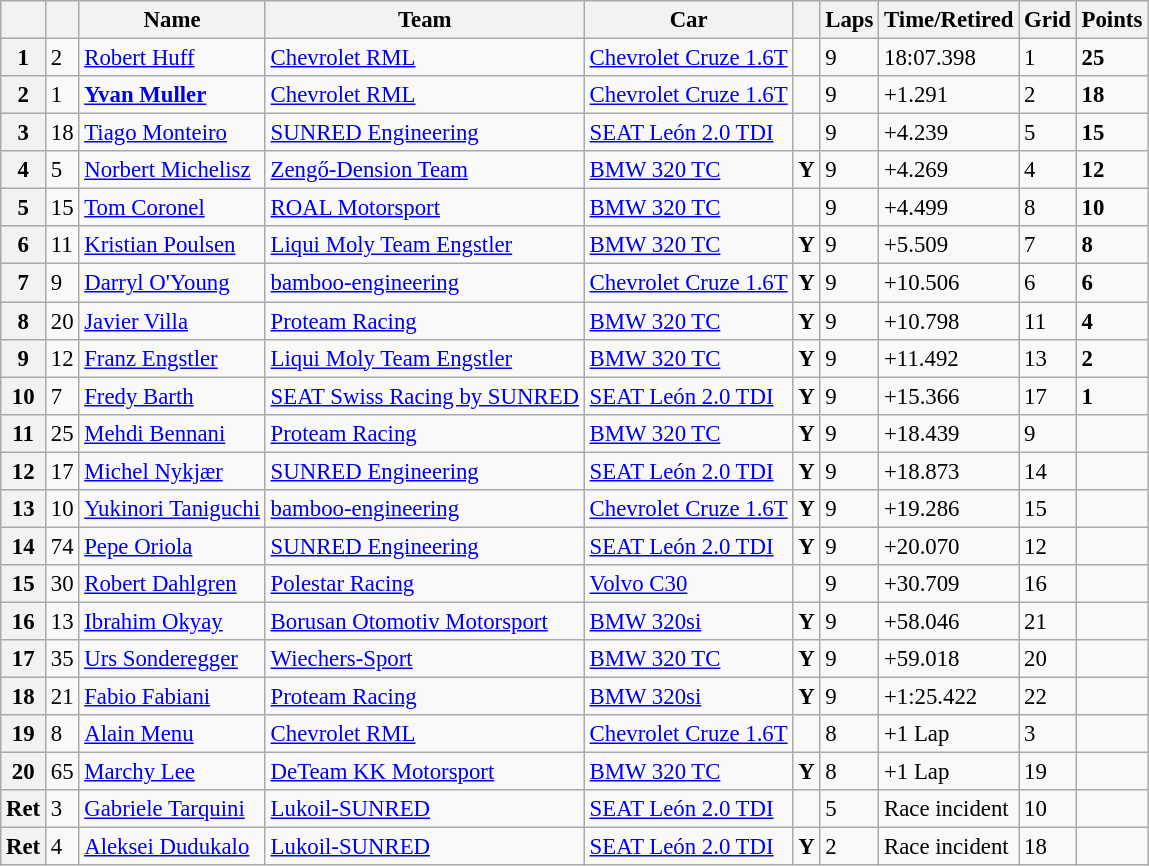<table class="wikitable sortable" style="font-size: 95%;">
<tr>
<th></th>
<th></th>
<th>Name</th>
<th>Team</th>
<th>Car</th>
<th></th>
<th>Laps</th>
<th>Time/Retired</th>
<th>Grid</th>
<th>Points</th>
</tr>
<tr>
<th>1</th>
<td>2</td>
<td> <a href='#'>Robert Huff</a></td>
<td><a href='#'>Chevrolet RML</a></td>
<td><a href='#'>Chevrolet Cruze 1.6T</a></td>
<td></td>
<td>9</td>
<td>18:07.398</td>
<td>1</td>
<td><strong>25</strong></td>
</tr>
<tr>
<th>2</th>
<td>1</td>
<td> <strong><a href='#'>Yvan Muller</a></strong></td>
<td><a href='#'>Chevrolet RML</a></td>
<td><a href='#'>Chevrolet Cruze 1.6T</a></td>
<td></td>
<td>9</td>
<td>+1.291</td>
<td>2</td>
<td><strong>18</strong></td>
</tr>
<tr>
<th>3</th>
<td>18</td>
<td> <a href='#'>Tiago Monteiro</a></td>
<td><a href='#'>SUNRED Engineering</a></td>
<td><a href='#'>SEAT León 2.0 TDI</a></td>
<td></td>
<td>9</td>
<td>+4.239</td>
<td>5</td>
<td><strong>15</strong></td>
</tr>
<tr>
<th>4</th>
<td>5</td>
<td> <a href='#'>Norbert Michelisz</a></td>
<td><a href='#'>Zengő-Dension Team</a></td>
<td><a href='#'>BMW 320 TC</a></td>
<td align=center><strong><span>Y</span></strong></td>
<td>9</td>
<td>+4.269</td>
<td>4</td>
<td><strong>12</strong></td>
</tr>
<tr>
<th>5</th>
<td>15</td>
<td> <a href='#'>Tom Coronel</a></td>
<td><a href='#'>ROAL Motorsport</a></td>
<td><a href='#'>BMW 320 TC</a></td>
<td></td>
<td>9</td>
<td>+4.499</td>
<td>8</td>
<td><strong>10</strong></td>
</tr>
<tr>
<th>6</th>
<td>11</td>
<td> <a href='#'>Kristian Poulsen</a></td>
<td><a href='#'>Liqui Moly Team Engstler</a></td>
<td><a href='#'>BMW 320 TC</a></td>
<td align=center><strong><span>Y</span></strong></td>
<td>9</td>
<td>+5.509</td>
<td>7</td>
<td><strong>8</strong></td>
</tr>
<tr>
<th>7</th>
<td>9</td>
<td> <a href='#'>Darryl O'Young</a></td>
<td><a href='#'>bamboo-engineering</a></td>
<td><a href='#'>Chevrolet Cruze 1.6T</a></td>
<td align=center><strong><span>Y</span></strong></td>
<td>9</td>
<td>+10.506</td>
<td>6</td>
<td><strong>6</strong></td>
</tr>
<tr>
<th>8</th>
<td>20</td>
<td> <a href='#'>Javier Villa</a></td>
<td><a href='#'>Proteam Racing</a></td>
<td><a href='#'>BMW 320 TC</a></td>
<td align=center><strong><span>Y</span></strong></td>
<td>9</td>
<td>+10.798</td>
<td>11</td>
<td><strong>4</strong></td>
</tr>
<tr>
<th>9</th>
<td>12</td>
<td> <a href='#'>Franz Engstler</a></td>
<td><a href='#'>Liqui Moly Team Engstler</a></td>
<td><a href='#'>BMW 320 TC</a></td>
<td align=center><strong><span>Y</span></strong></td>
<td>9</td>
<td>+11.492</td>
<td>13</td>
<td><strong>2</strong></td>
</tr>
<tr>
<th>10</th>
<td>7</td>
<td> <a href='#'>Fredy Barth</a></td>
<td><a href='#'>SEAT Swiss Racing by SUNRED</a></td>
<td><a href='#'>SEAT León 2.0 TDI</a></td>
<td align=center><strong><span>Y</span></strong></td>
<td>9</td>
<td>+15.366</td>
<td>17</td>
<td><strong>1</strong></td>
</tr>
<tr>
<th>11</th>
<td>25</td>
<td> <a href='#'>Mehdi Bennani</a></td>
<td><a href='#'>Proteam Racing</a></td>
<td><a href='#'>BMW 320 TC</a></td>
<td align=center><strong><span>Y</span></strong></td>
<td>9</td>
<td>+18.439</td>
<td>9</td>
<td></td>
</tr>
<tr>
<th>12</th>
<td>17</td>
<td> <a href='#'>Michel Nykjær</a></td>
<td><a href='#'>SUNRED Engineering</a></td>
<td><a href='#'>SEAT León 2.0 TDI</a></td>
<td align=center><strong><span>Y</span></strong></td>
<td>9</td>
<td>+18.873</td>
<td>14</td>
<td></td>
</tr>
<tr>
<th>13</th>
<td>10</td>
<td> <a href='#'>Yukinori Taniguchi</a></td>
<td><a href='#'>bamboo-engineering</a></td>
<td><a href='#'>Chevrolet Cruze 1.6T</a></td>
<td align=center><strong><span>Y</span></strong></td>
<td>9</td>
<td>+19.286</td>
<td>15</td>
<td></td>
</tr>
<tr>
<th>14</th>
<td>74</td>
<td> <a href='#'>Pepe Oriola</a></td>
<td><a href='#'>SUNRED Engineering</a></td>
<td><a href='#'>SEAT León 2.0 TDI</a></td>
<td align=center><strong><span>Y</span></strong></td>
<td>9</td>
<td>+20.070</td>
<td>12</td>
<td></td>
</tr>
<tr>
<th>15</th>
<td>30</td>
<td> <a href='#'>Robert Dahlgren</a></td>
<td><a href='#'>Polestar Racing</a></td>
<td><a href='#'>Volvo C30</a></td>
<td></td>
<td>9</td>
<td>+30.709</td>
<td>16</td>
<td></td>
</tr>
<tr>
<th>16</th>
<td>13</td>
<td> <a href='#'>Ibrahim Okyay</a></td>
<td><a href='#'>Borusan Otomotiv Motorsport</a></td>
<td><a href='#'>BMW 320si</a></td>
<td align=center><strong><span>Y</span></strong></td>
<td>9</td>
<td>+58.046</td>
<td>21</td>
<td></td>
</tr>
<tr>
<th>17</th>
<td>35</td>
<td> <a href='#'>Urs Sonderegger</a></td>
<td><a href='#'>Wiechers-Sport</a></td>
<td><a href='#'>BMW 320 TC</a></td>
<td align=center><strong><span>Y</span></strong></td>
<td>9</td>
<td>+59.018</td>
<td>20</td>
<td></td>
</tr>
<tr>
<th>18</th>
<td>21</td>
<td> <a href='#'>Fabio Fabiani</a></td>
<td><a href='#'>Proteam Racing</a></td>
<td><a href='#'>BMW 320si</a></td>
<td align=center><strong><span>Y</span></strong></td>
<td>9</td>
<td>+1:25.422</td>
<td>22</td>
<td></td>
</tr>
<tr>
<th>19</th>
<td>8</td>
<td> <a href='#'>Alain Menu</a></td>
<td><a href='#'>Chevrolet RML</a></td>
<td><a href='#'>Chevrolet Cruze 1.6T</a></td>
<td></td>
<td>8</td>
<td>+1 Lap</td>
<td>3</td>
<td></td>
</tr>
<tr>
<th>20</th>
<td>65</td>
<td> <a href='#'>Marchy Lee</a></td>
<td><a href='#'>DeTeam KK Motorsport</a></td>
<td><a href='#'>BMW 320 TC</a></td>
<td align=center><strong><span>Y</span></strong></td>
<td>8</td>
<td>+1 Lap</td>
<td>19</td>
<td></td>
</tr>
<tr>
<th>Ret</th>
<td>3</td>
<td> <a href='#'>Gabriele Tarquini</a></td>
<td><a href='#'>Lukoil-SUNRED</a></td>
<td><a href='#'>SEAT León 2.0 TDI</a></td>
<td></td>
<td>5</td>
<td>Race incident</td>
<td>10</td>
<td></td>
</tr>
<tr>
<th>Ret</th>
<td>4</td>
<td> <a href='#'>Aleksei Dudukalo</a></td>
<td><a href='#'>Lukoil-SUNRED</a></td>
<td><a href='#'>SEAT León 2.0 TDI</a></td>
<td align=center><strong><span>Y</span></strong></td>
<td>2</td>
<td>Race incident</td>
<td>18</td>
<td></td>
</tr>
</table>
